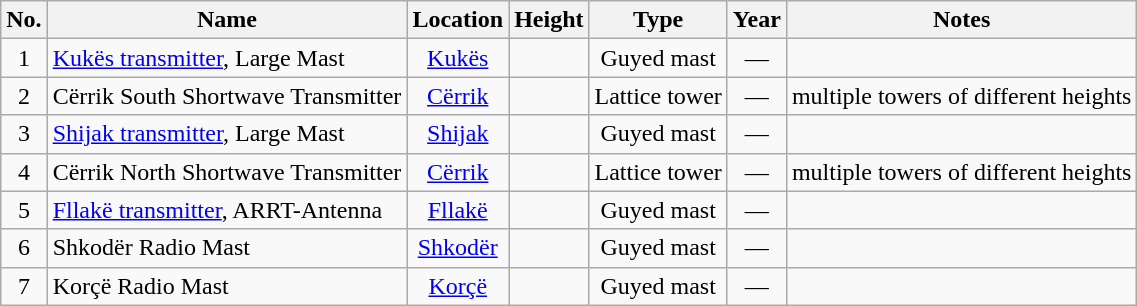<table class="wikitable sortable">
<tr>
<th>No.</th>
<th>Name</th>
<th>Location</th>
<th>Height</th>
<th>Type</th>
<th>Year</th>
<th>Notes</th>
</tr>
<tr>
<td align="center">1</td>
<td><a href='#'>Kukës transmitter</a>, Large Mast</td>
<td align="center"><a href='#'>Kukës</a><br><em><small></small></em></td>
<td align="center"></td>
<td align="center">Guyed mast</td>
<td align="center">—</td>
<td></td>
</tr>
<tr>
<td align="center">2</td>
<td>Cërrik South Shortwave Transmitter</td>
<td align="center"><a href='#'>Cërrik</a><br><em><small></small></em></td>
<td align="center"></td>
<td align="center">Lattice tower</td>
<td align="center">—</td>
<td align="center">multiple towers of different heights</td>
</tr>
<tr>
<td align="center">3</td>
<td><a href='#'>Shijak transmitter</a>, Large Mast</td>
<td align="center"><a href='#'>Shijak</a><br><em><small></small></em></td>
<td align="center"></td>
<td align="center">Guyed mast</td>
<td align="center">—</td>
<td></td>
</tr>
<tr>
<td align="center">4</td>
<td>Cërrik North Shortwave Transmitter</td>
<td align="center"><a href='#'>Cërrik</a><br><em><small></small></em></td>
<td align="center"></td>
<td align="center">Lattice tower</td>
<td align="center">—</td>
<td align="center">multiple towers of different heights</td>
</tr>
<tr>
<td align="center">5</td>
<td><a href='#'>Fllakë transmitter</a>, ARRT-Antenna</td>
<td align="center"><a href='#'>Fllakë</a><br><em><small></small></em></td>
<td align="center"></td>
<td align="center">Guyed mast</td>
<td align="center">—</td>
<td></td>
</tr>
<tr>
<td align="center">6</td>
<td>Shkodër Radio Mast</td>
<td align="center"><a href='#'>Shkodër</a><br><em><small></small></em></td>
<td align="center"></td>
<td align="center">Guyed mast</td>
<td align="center">—</td>
<td></td>
</tr>
<tr>
<td align="center">7</td>
<td>Korçë Radio Mast</td>
<td align="center"><a href='#'>Korçë</a><br><em><small></small></em></td>
<td align="center"></td>
<td align="center">Guyed mast</td>
<td align="center">—</td>
<td></td>
</tr>
</table>
